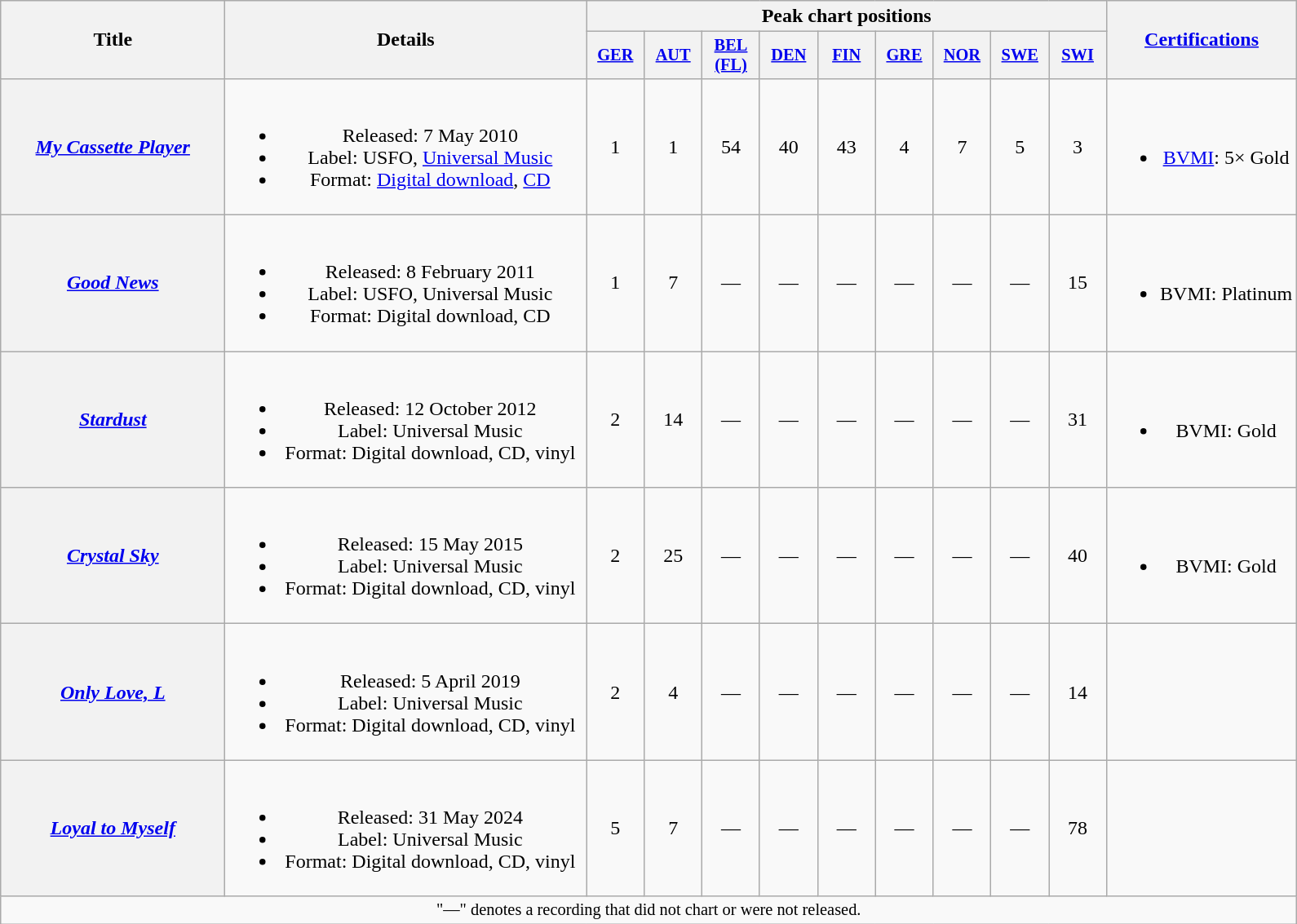<table class="wikitable plainrowheaders" style="text-align:center;">
<tr>
<th scope="col" rowspan="2" style="width:11em;">Title</th>
<th scope="col" rowspan="2" style="width:18em;">Details</th>
<th scope="col" colspan="9">Peak chart positions</th>
<th scope="col" rowspan="2"><a href='#'>Certifications</a></th>
</tr>
<tr>
<th scope="col" style="width:3em;font-size:85%"><a href='#'>GER</a><br></th>
<th scope="col" style="width:3em;font-size:85%"><a href='#'>AUT</a><br></th>
<th scope="col" style="width:3em;font-size:85%"><a href='#'>BEL<br>(FL)</a><br></th>
<th scope="col" style="width:3em;font-size:85%"><a href='#'>DEN</a><br></th>
<th scope="col" style="width:3em;font-size:85%"><a href='#'>FIN</a><br></th>
<th scope="col" style="width:3em;font-size:85%"><a href='#'>GRE</a><br></th>
<th scope="col" style="width:3em;font-size:85%"><a href='#'>NOR</a><br></th>
<th scope="col" style="width:3em;font-size:85%"><a href='#'>SWE</a><br></th>
<th scope="col" style="width:3em;font-size:85%"><a href='#'>SWI</a><br></th>
</tr>
<tr>
<th scope="row"><em><a href='#'>My Cassette Player</a></em></th>
<td><br><ul><li>Released: 7 May 2010</li><li>Label: USFO, <a href='#'>Universal Music</a></li><li>Format: <a href='#'>Digital download</a>, <a href='#'>CD</a></li></ul></td>
<td>1</td>
<td>1</td>
<td>54</td>
<td>40</td>
<td>43</td>
<td>4</td>
<td>7</td>
<td>5</td>
<td>3</td>
<td><br><ul><li><a href='#'>BVMI</a>: 5× Gold</li></ul></td>
</tr>
<tr>
<th scope="row"><em><a href='#'>Good News</a></em></th>
<td><br><ul><li>Released: 8 February 2011</li><li>Label: USFO, Universal Music</li><li>Format: Digital download, CD</li></ul></td>
<td>1</td>
<td>7</td>
<td>—</td>
<td>—</td>
<td>—</td>
<td>—</td>
<td>—</td>
<td>—</td>
<td>15</td>
<td><br><ul><li>BVMI: Platinum</li></ul></td>
</tr>
<tr>
<th scope="row"><em><a href='#'>Stardust</a></em></th>
<td><br><ul><li>Released: 12 October 2012</li><li>Label: Universal Music</li><li>Format: Digital download, CD, vinyl</li></ul></td>
<td>2</td>
<td>14</td>
<td>—</td>
<td>—</td>
<td>—</td>
<td>—</td>
<td>—</td>
<td>—</td>
<td>31</td>
<td><br><ul><li>BVMI: Gold</li></ul></td>
</tr>
<tr>
<th scope="row"><em><a href='#'>Crystal Sky</a></em></th>
<td><br><ul><li>Released: 15 May 2015</li><li>Label: Universal Music</li><li>Format: Digital download, CD, vinyl</li></ul></td>
<td>2</td>
<td>25</td>
<td>—</td>
<td>—</td>
<td>—</td>
<td>—</td>
<td>—</td>
<td>—</td>
<td>40</td>
<td><br><ul><li>BVMI: Gold</li></ul></td>
</tr>
<tr>
<th scope="row"><em><a href='#'>Only Love, L</a></em></th>
<td><br><ul><li>Released: 5 April 2019</li><li>Label: Universal Music</li><li>Format: Digital download, CD, vinyl</li></ul></td>
<td>2</td>
<td>4</td>
<td>—</td>
<td>—</td>
<td>—</td>
<td>—</td>
<td>—</td>
<td>—</td>
<td>14</td>
<td></td>
</tr>
<tr>
<th scope="row"><em><a href='#'>Loyal to Myself</a></em></th>
<td><br><ul><li>Released: 31 May 2024</li><li>Label: Universal Music</li><li>Format: Digital download, CD, vinyl</li></ul></td>
<td>5</td>
<td>7</td>
<td>—</td>
<td>—</td>
<td>—</td>
<td>—</td>
<td>—</td>
<td>—</td>
<td>78</td>
<td></td>
</tr>
<tr>
<td colspan="21" style="text-align:center; font-size:85%;">"—" denotes a recording that did not chart or were not released.</td>
</tr>
</table>
